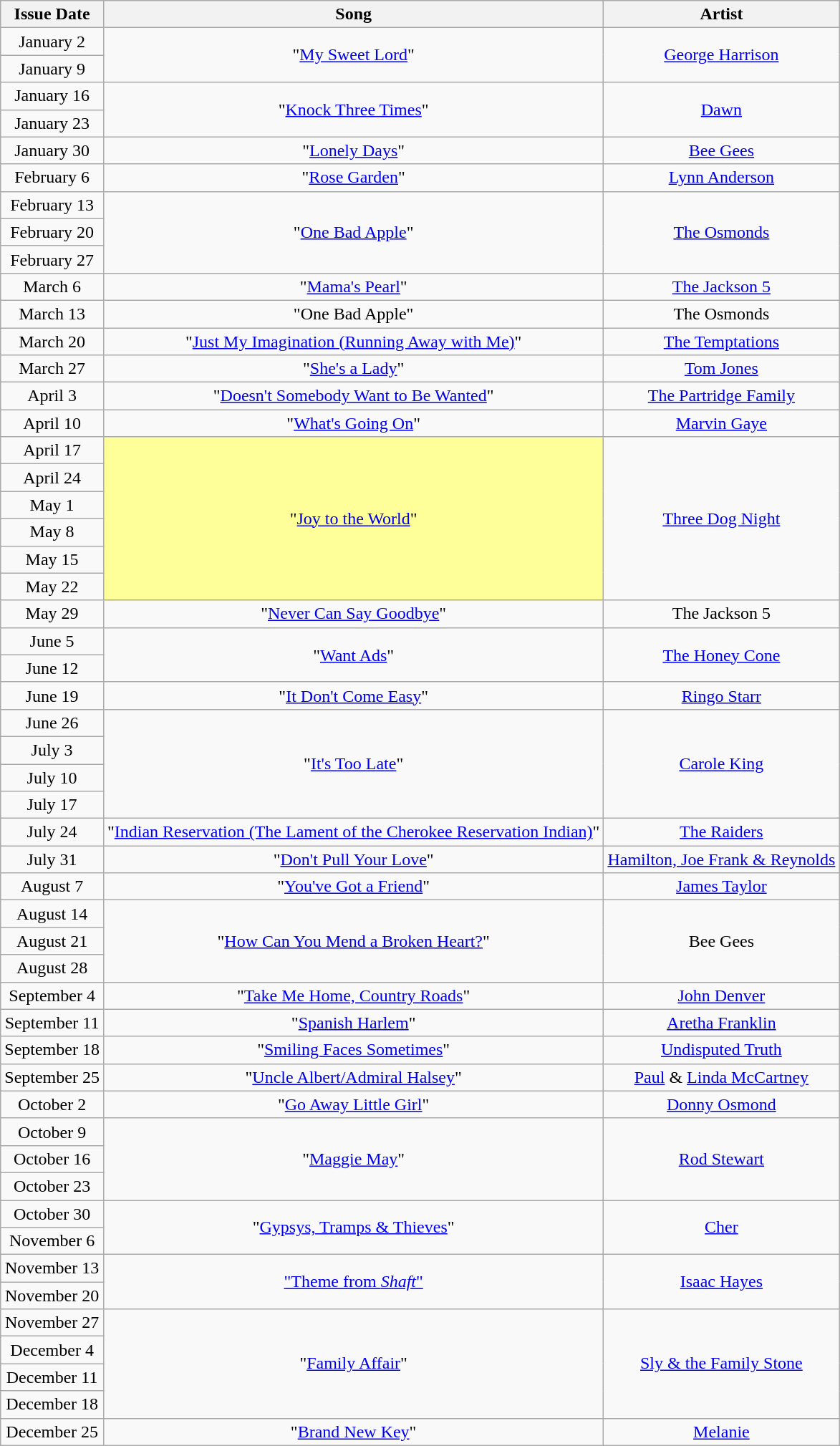<table class="wikitable plainrowheaders" style="text-align: center">
<tr>
<th>Issue Date</th>
<th>Song</th>
<th>Artist</th>
</tr>
<tr>
<td>January 2</td>
<td rowspan="2">"<a href='#'>My Sweet Lord</a>"</td>
<td rowspan="2"><a href='#'>George Harrison</a></td>
</tr>
<tr>
<td>January 9</td>
</tr>
<tr>
<td>January 16</td>
<td rowspan="2">"<a href='#'>Knock Three Times</a>"</td>
<td rowspan="2"><a href='#'>Dawn</a></td>
</tr>
<tr>
<td>January 23</td>
</tr>
<tr>
<td>January 30</td>
<td>"<a href='#'>Lonely Days</a>"</td>
<td><a href='#'>Bee Gees</a></td>
</tr>
<tr>
<td>February 6</td>
<td>"<a href='#'>Rose Garden</a>"</td>
<td><a href='#'>Lynn Anderson</a></td>
</tr>
<tr>
<td>February 13</td>
<td rowspan="3">"<a href='#'>One Bad Apple</a>"</td>
<td rowspan="3"><a href='#'>The Osmonds</a></td>
</tr>
<tr>
<td>February 20</td>
</tr>
<tr>
<td>February 27</td>
</tr>
<tr>
<td>March 6</td>
<td>"<a href='#'>Mama's Pearl</a>"</td>
<td><a href='#'>The Jackson 5</a></td>
</tr>
<tr>
<td>March 13</td>
<td>"One Bad Apple"</td>
<td>The Osmonds</td>
</tr>
<tr>
<td>March 20</td>
<td>"<a href='#'>Just My Imagination (Running Away with Me)</a>"</td>
<td><a href='#'>The Temptations</a></td>
</tr>
<tr>
<td>March 27</td>
<td>"<a href='#'>She's a Lady</a>"</td>
<td><a href='#'>Tom Jones</a></td>
</tr>
<tr>
<td>April 3</td>
<td>"<a href='#'>Doesn't Somebody Want to Be Wanted</a>"</td>
<td><a href='#'>The Partridge Family</a></td>
</tr>
<tr>
<td>April 10</td>
<td>"<a href='#'>What's Going On</a>"</td>
<td><a href='#'>Marvin Gaye</a></td>
</tr>
<tr>
<td>April 17</td>
<td bgcolor=#FFFF99 rowspan="6">"<a href='#'>Joy to the World</a>"</td>
<td rowspan="6"><a href='#'>Three Dog Night</a></td>
</tr>
<tr>
<td>April 24</td>
</tr>
<tr>
<td>May 1</td>
</tr>
<tr>
<td>May 8</td>
</tr>
<tr>
<td>May 15</td>
</tr>
<tr>
<td>May 22</td>
</tr>
<tr>
<td>May 29</td>
<td>"<a href='#'>Never Can Say Goodbye</a>"</td>
<td>The Jackson 5</td>
</tr>
<tr>
<td>June 5</td>
<td rowspan="2">"<a href='#'>Want Ads</a>"</td>
<td rowspan="2"><a href='#'>The Honey Cone</a></td>
</tr>
<tr>
<td>June 12</td>
</tr>
<tr>
<td>June 19</td>
<td>"<a href='#'>It Don't Come Easy</a>"</td>
<td><a href='#'>Ringo Starr</a></td>
</tr>
<tr>
<td>June 26</td>
<td rowspan="4">"<a href='#'>It's Too Late</a>"</td>
<td rowspan="4"><a href='#'>Carole King</a></td>
</tr>
<tr>
<td>July 3</td>
</tr>
<tr>
<td>July 10</td>
</tr>
<tr>
<td>July 17</td>
</tr>
<tr>
<td>July 24</td>
<td>"<a href='#'>Indian Reservation (The Lament of the Cherokee Reservation Indian)</a>"</td>
<td><a href='#'>The Raiders</a></td>
</tr>
<tr>
<td>July 31</td>
<td>"<a href='#'>Don't Pull Your Love</a>"</td>
<td><a href='#'>Hamilton, Joe Frank & Reynolds</a></td>
</tr>
<tr>
<td>August 7</td>
<td>"<a href='#'>You've Got a Friend</a>"</td>
<td><a href='#'>James Taylor</a></td>
</tr>
<tr>
<td>August 14</td>
<td rowspan="3">"<a href='#'>How Can You Mend a Broken Heart?</a>"</td>
<td rowspan="3">Bee Gees</td>
</tr>
<tr>
<td>August 21</td>
</tr>
<tr>
<td>August 28</td>
</tr>
<tr>
<td>September 4</td>
<td>"<a href='#'>Take Me Home, Country Roads</a>"</td>
<td><a href='#'>John Denver</a></td>
</tr>
<tr>
<td>September 11</td>
<td>"<a href='#'>Spanish Harlem</a>"</td>
<td><a href='#'>Aretha Franklin</a></td>
</tr>
<tr>
<td>September 18</td>
<td>"<a href='#'>Smiling Faces Sometimes</a>"</td>
<td><a href='#'>Undisputed Truth</a></td>
</tr>
<tr>
<td>September 25</td>
<td>"<a href='#'>Uncle Albert/Admiral Halsey</a>"</td>
<td><a href='#'>Paul</a> & <a href='#'>Linda McCartney</a></td>
</tr>
<tr>
<td>October 2</td>
<td>"<a href='#'>Go Away Little Girl</a>"</td>
<td><a href='#'>Donny Osmond</a></td>
</tr>
<tr>
<td>October 9</td>
<td rowspan="3">"<a href='#'>Maggie May</a>"</td>
<td rowspan="3"><a href='#'>Rod Stewart</a></td>
</tr>
<tr>
<td>October 16</td>
</tr>
<tr>
<td>October 23</td>
</tr>
<tr>
<td>October 30</td>
<td rowspan="2">"<a href='#'>Gypsys, Tramps & Thieves</a>"</td>
<td rowspan="2"><a href='#'>Cher</a></td>
</tr>
<tr>
<td>November 6</td>
</tr>
<tr>
<td>November 13</td>
<td rowspan="2"><a href='#'>"Theme from <em>Shaft</em>"</a></td>
<td rowspan="2"><a href='#'>Isaac Hayes</a></td>
</tr>
<tr>
<td>November 20</td>
</tr>
<tr>
<td>November 27</td>
<td rowspan="4">"<a href='#'>Family Affair</a>"</td>
<td rowspan="4"><a href='#'>Sly & the Family Stone</a></td>
</tr>
<tr>
<td>December 4</td>
</tr>
<tr>
<td>December 11</td>
</tr>
<tr>
<td>December 18</td>
</tr>
<tr>
<td>December 25</td>
<td>"<a href='#'>Brand New Key</a>"</td>
<td><a href='#'>Melanie</a></td>
</tr>
</table>
